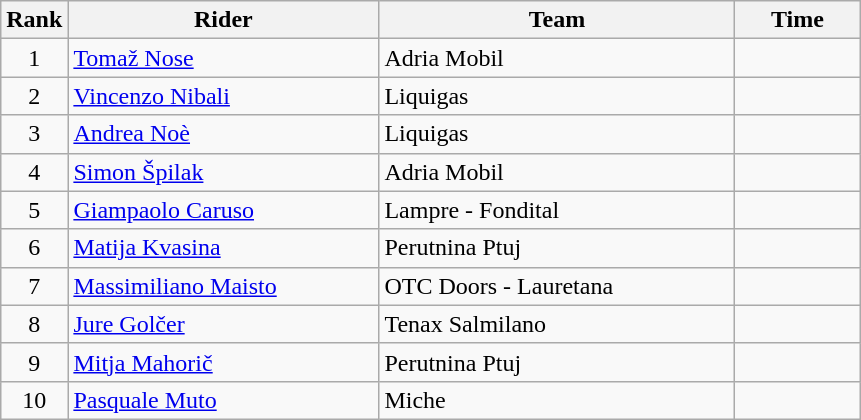<table class="wikitable">
<tr>
<th>Rank</th>
<th>Rider</th>
<th>Team</th>
<th>Time</th>
</tr>
<tr>
<td align=center>1</td>
<td width=200> <a href='#'>Tomaž Nose</a> </td>
<td width=230>Adria Mobil</td>
<td width=76 align=right></td>
</tr>
<tr>
<td align=center>2</td>
<td> <a href='#'>Vincenzo Nibali</a> </td>
<td>Liquigas</td>
<td align=right></td>
</tr>
<tr>
<td align=center>3</td>
<td> <a href='#'>Andrea Noè</a></td>
<td>Liquigas</td>
<td align=right></td>
</tr>
<tr>
<td align=center>4</td>
<td> <a href='#'>Simon Špilak</a> </td>
<td>Adria Mobil</td>
<td align=right></td>
</tr>
<tr>
<td align=center>5</td>
<td> <a href='#'>Giampaolo Caruso</a></td>
<td>Lampre - Fondital</td>
<td align=right></td>
</tr>
<tr>
<td align=center>6</td>
<td> <a href='#'>Matija Kvasina</a></td>
<td>Perutnina Ptuj</td>
<td align=right></td>
</tr>
<tr>
<td align=center>7</td>
<td> <a href='#'>Massimiliano Maisto</a></td>
<td>OTC Doors - Lauretana</td>
<td align=right></td>
</tr>
<tr>
<td align=center>8</td>
<td> <a href='#'>Jure Golčer</a></td>
<td>Tenax Salmilano</td>
<td align=right></td>
</tr>
<tr>
<td align=center>9</td>
<td> <a href='#'>Mitja Mahorič</a></td>
<td>Perutnina Ptuj</td>
<td align=right></td>
</tr>
<tr>
<td align=center>10</td>
<td> <a href='#'>Pasquale Muto</a></td>
<td>Miche</td>
<td align=right></td>
</tr>
</table>
